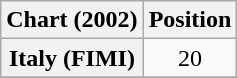<table class="wikitable sortable plainrowheaders" style="text-align:center;">
<tr>
<th>Chart (2002)</th>
<th>Position</th>
</tr>
<tr>
<th scope="row">Italy (FIMI)</th>
<td>20</td>
</tr>
<tr>
</tr>
</table>
